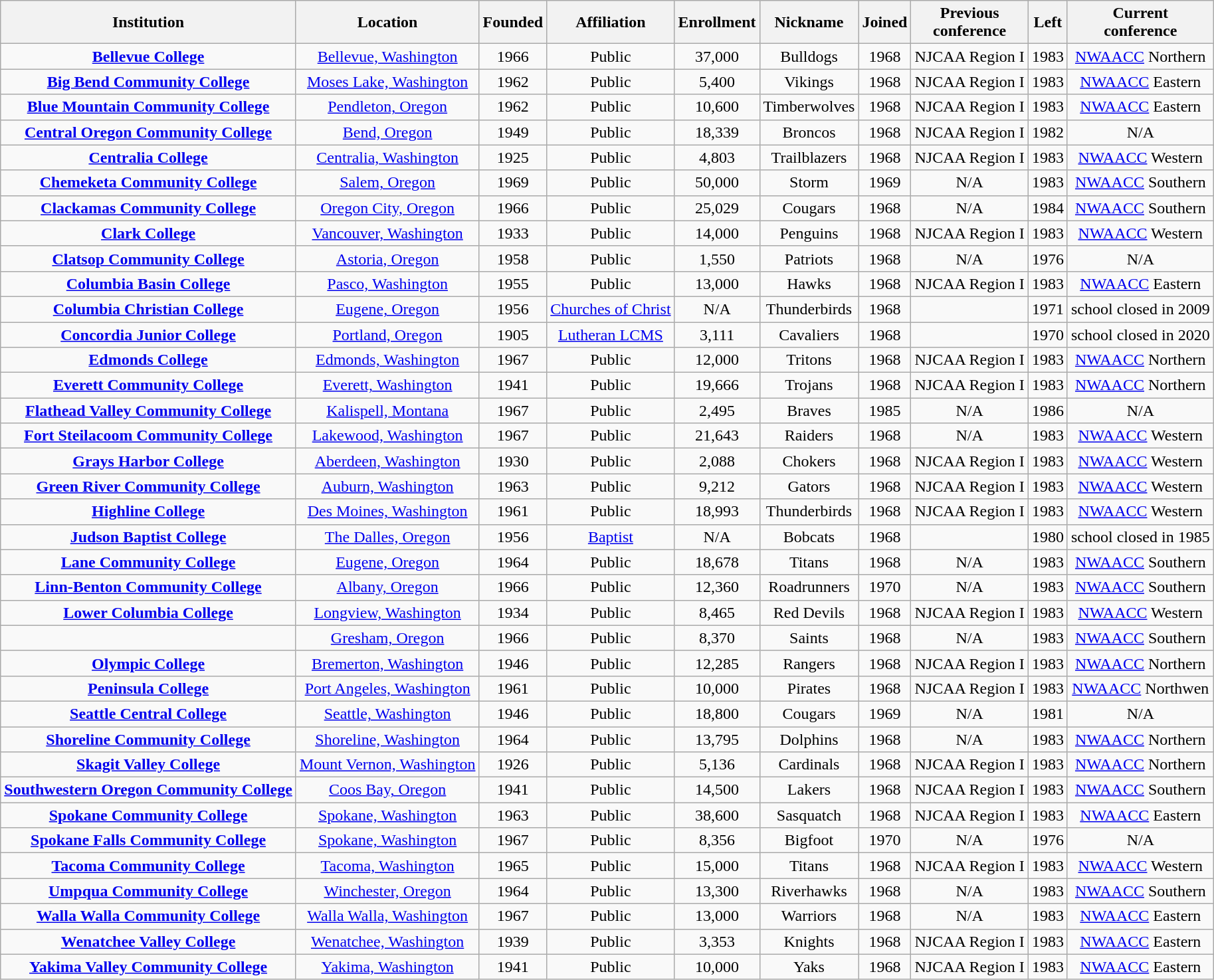<table class="wikitable sortable" style="text-align: center;">
<tr>
<th>Institution</th>
<th>Location</th>
<th>Founded</th>
<th>Affiliation</th>
<th>Enrollment</th>
<th>Nickname</th>
<th>Joined</th>
<th>Previous<br>conference</th>
<th>Left</th>
<th>Current<br>conference</th>
</tr>
<tr>
<td><strong><a href='#'>Bellevue College</a></strong></td>
<td><a href='#'>Bellevue, Washington</a></td>
<td>1966</td>
<td>Public</td>
<td>37,000</td>
<td>Bulldogs</td>
<td>1968</td>
<td>NJCAA Region I</td>
<td>1983</td>
<td><a href='#'>NWAACC</a> Northern</td>
</tr>
<tr>
<td><strong><a href='#'>Big Bend Community College</a></strong></td>
<td><a href='#'>Moses Lake, Washington</a></td>
<td>1962</td>
<td>Public</td>
<td>5,400</td>
<td>Vikings</td>
<td>1968</td>
<td>NJCAA Region I</td>
<td>1983</td>
<td><a href='#'>NWAACC</a> Eastern</td>
</tr>
<tr>
<td><strong><a href='#'>Blue Mountain Community College</a></strong></td>
<td><a href='#'>Pendleton, Oregon</a></td>
<td>1962</td>
<td>Public</td>
<td>10,600</td>
<td>Timberwolves</td>
<td>1968</td>
<td>NJCAA Region I</td>
<td>1983</td>
<td><a href='#'>NWAACC</a> Eastern</td>
</tr>
<tr>
<td><strong><a href='#'>Central Oregon Community College</a></strong></td>
<td><a href='#'>Bend, Oregon</a></td>
<td>1949</td>
<td>Public</td>
<td>18,339</td>
<td>Broncos</td>
<td>1968</td>
<td>NJCAA Region I</td>
<td>1982</td>
<td>N/A</td>
</tr>
<tr>
<td><strong><a href='#'>Centralia College</a></strong></td>
<td><a href='#'>Centralia, Washington</a></td>
<td>1925</td>
<td>Public</td>
<td>4,803</td>
<td>Trailblazers</td>
<td>1968</td>
<td>NJCAA Region I</td>
<td>1983</td>
<td><a href='#'>NWAACC</a> Western</td>
</tr>
<tr>
<td><strong><a href='#'>Chemeketa Community College</a></strong></td>
<td><a href='#'>Salem, Oregon</a></td>
<td>1969</td>
<td>Public</td>
<td>50,000</td>
<td>Storm</td>
<td>1969</td>
<td>N/A</td>
<td>1983</td>
<td><a href='#'>NWAACC</a> Southern</td>
</tr>
<tr>
<td><strong><a href='#'>Clackamas Community College</a></strong></td>
<td><a href='#'>Oregon City, Oregon</a></td>
<td>1966</td>
<td>Public</td>
<td>25,029</td>
<td>Cougars</td>
<td>1968</td>
<td>N/A</td>
<td>1984</td>
<td><a href='#'>NWAACC</a> Southern</td>
</tr>
<tr>
<td><strong><a href='#'>Clark College</a></strong></td>
<td><a href='#'>Vancouver, Washington</a></td>
<td>1933</td>
<td>Public</td>
<td>14,000</td>
<td>Penguins</td>
<td>1968</td>
<td>NJCAA Region I</td>
<td>1983</td>
<td><a href='#'>NWAACC</a> Western</td>
</tr>
<tr>
<td><strong><a href='#'>Clatsop Community College</a></strong></td>
<td><a href='#'>Astoria, Oregon</a></td>
<td>1958</td>
<td>Public</td>
<td>1,550</td>
<td>Patriots</td>
<td>1968</td>
<td>N/A</td>
<td>1976</td>
<td>N/A</td>
</tr>
<tr>
<td><strong><a href='#'>Columbia Basin College</a></strong></td>
<td><a href='#'>Pasco, Washington</a></td>
<td>1955</td>
<td>Public</td>
<td>13,000</td>
<td>Hawks</td>
<td>1968</td>
<td>NJCAA Region I</td>
<td>1983</td>
<td><a href='#'>NWAACC</a> Eastern</td>
</tr>
<tr>
<td><strong><a href='#'>Columbia Christian College</a></strong></td>
<td><a href='#'>Eugene, Oregon</a></td>
<td>1956</td>
<td><a href='#'>Churches of Christ</a></td>
<td>N/A</td>
<td>Thunderbirds</td>
<td>1968</td>
<td></td>
<td>1971</td>
<td>school closed in 2009</td>
</tr>
<tr>
<td><strong><a href='#'>Concordia Junior College</a></strong></td>
<td><a href='#'>Portland, Oregon</a></td>
<td>1905</td>
<td><a href='#'>Lutheran LCMS</a></td>
<td>3,111</td>
<td>Cavaliers</td>
<td>1968</td>
<td></td>
<td>1970</td>
<td>school closed in 2020</td>
</tr>
<tr>
<td><strong><a href='#'>Edmonds College</a></strong></td>
<td><a href='#'>Edmonds, Washington</a></td>
<td>1967</td>
<td>Public</td>
<td>12,000</td>
<td>Tritons</td>
<td>1968</td>
<td>NJCAA Region I</td>
<td>1983</td>
<td><a href='#'>NWAACC</a> Northern</td>
</tr>
<tr>
<td><strong><a href='#'>Everett Community College</a></strong></td>
<td><a href='#'>Everett, Washington</a></td>
<td>1941</td>
<td>Public</td>
<td>19,666</td>
<td>Trojans</td>
<td>1968</td>
<td>NJCAA Region I</td>
<td>1983</td>
<td><a href='#'>NWAACC</a> Northern</td>
</tr>
<tr>
<td><strong><a href='#'>Flathead Valley Community College</a></strong></td>
<td><a href='#'>Kalispell, Montana</a></td>
<td>1967</td>
<td>Public</td>
<td>2,495</td>
<td>Braves</td>
<td>1985</td>
<td>N/A</td>
<td>1986</td>
<td>N/A</td>
</tr>
<tr>
<td><strong><a href='#'>Fort Steilacoom Community College</a></strong></td>
<td><a href='#'>Lakewood, Washington</a></td>
<td>1967</td>
<td>Public</td>
<td>21,643</td>
<td>Raiders</td>
<td>1968</td>
<td>N/A</td>
<td>1983</td>
<td><a href='#'>NWAACC</a> Western</td>
</tr>
<tr>
<td><strong><a href='#'>Grays Harbor College</a></strong></td>
<td><a href='#'>Aberdeen, Washington</a></td>
<td>1930</td>
<td>Public</td>
<td>2,088</td>
<td>Chokers</td>
<td>1968</td>
<td>NJCAA Region I</td>
<td>1983</td>
<td><a href='#'>NWAACC</a> Western</td>
</tr>
<tr>
<td><strong><a href='#'>Green River Community College</a></strong></td>
<td><a href='#'>Auburn, Washington</a></td>
<td>1963</td>
<td>Public</td>
<td>9,212</td>
<td>Gators</td>
<td>1968</td>
<td>NJCAA Region I</td>
<td>1983</td>
<td><a href='#'>NWAACC</a> Western</td>
</tr>
<tr>
<td><strong><a href='#'>Highline College</a></strong></td>
<td><a href='#'>Des Moines, Washington</a></td>
<td>1961</td>
<td>Public</td>
<td>18,993</td>
<td>Thunderbirds</td>
<td>1968</td>
<td>NJCAA Region I</td>
<td>1983</td>
<td><a href='#'>NWAACC</a> Western</td>
</tr>
<tr>
<td><strong><a href='#'>Judson Baptist College</a></strong></td>
<td><a href='#'>The Dalles, Oregon</a></td>
<td>1956</td>
<td><a href='#'>Baptist</a></td>
<td>N/A</td>
<td>Bobcats</td>
<td>1968</td>
<td></td>
<td>1980</td>
<td>school closed in 1985</td>
</tr>
<tr>
<td><strong><a href='#'>Lane Community College</a></strong></td>
<td><a href='#'>Eugene, Oregon</a></td>
<td>1964</td>
<td>Public</td>
<td>18,678</td>
<td>Titans</td>
<td>1968</td>
<td>N/A</td>
<td>1983</td>
<td><a href='#'>NWAACC</a> Southern</td>
</tr>
<tr>
<td><strong><a href='#'>Linn-Benton Community College</a></strong></td>
<td><a href='#'>Albany, Oregon</a></td>
<td>1966</td>
<td>Public</td>
<td>12,360</td>
<td>Roadrunners</td>
<td>1970</td>
<td>N/A</td>
<td>1983</td>
<td><a href='#'>NWAACC</a> Southern</td>
</tr>
<tr>
<td><strong><a href='#'>Lower Columbia College</a></strong></td>
<td><a href='#'>Longview, Washington</a></td>
<td>1934</td>
<td>Public</td>
<td>8,465</td>
<td>Red Devils</td>
<td>1968</td>
<td>NJCAA Region I</td>
<td>1983</td>
<td><a href='#'>NWAACC</a> Western</td>
</tr>
<tr>
<td></td>
<td><a href='#'>Gresham, Oregon</a></td>
<td>1966</td>
<td>Public</td>
<td>8,370</td>
<td>Saints</td>
<td>1968</td>
<td>N/A</td>
<td>1983</td>
<td><a href='#'>NWAACC</a> Southern</td>
</tr>
<tr>
<td><strong><a href='#'>Olympic College</a></strong></td>
<td><a href='#'>Bremerton, Washington</a></td>
<td>1946</td>
<td>Public</td>
<td>12,285</td>
<td>Rangers</td>
<td>1968</td>
<td>NJCAA Region I</td>
<td>1983</td>
<td><a href='#'>NWAACC</a> Northern</td>
</tr>
<tr>
<td><strong><a href='#'>Peninsula College</a></strong></td>
<td><a href='#'>Port Angeles, Washington</a></td>
<td>1961</td>
<td>Public</td>
<td>10,000</td>
<td>Pirates</td>
<td>1968</td>
<td>NJCAA Region I</td>
<td>1983</td>
<td><a href='#'>NWAACC</a> Northwen</td>
</tr>
<tr>
<td><strong><a href='#'>Seattle Central College</a></strong></td>
<td><a href='#'>Seattle, Washington</a></td>
<td>1946</td>
<td>Public</td>
<td>18,800</td>
<td>Cougars</td>
<td>1969</td>
<td>N/A</td>
<td>1981</td>
<td>N/A</td>
</tr>
<tr>
<td><strong><a href='#'>Shoreline Community College</a></strong></td>
<td><a href='#'>Shoreline, Washington</a></td>
<td>1964</td>
<td>Public</td>
<td>13,795</td>
<td>Dolphins</td>
<td>1968</td>
<td>N/A</td>
<td>1983</td>
<td><a href='#'>NWAACC</a> Northern</td>
</tr>
<tr>
<td><strong><a href='#'>Skagit Valley College</a></strong></td>
<td><a href='#'>Mount Vernon, Washington</a></td>
<td>1926</td>
<td>Public</td>
<td>5,136</td>
<td>Cardinals</td>
<td>1968</td>
<td>NJCAA Region I</td>
<td>1983</td>
<td><a href='#'>NWAACC</a> Northern</td>
</tr>
<tr>
<td><strong><a href='#'>Southwestern Oregon Community College</a></strong></td>
<td><a href='#'>Coos Bay, Oregon</a></td>
<td>1941</td>
<td>Public</td>
<td>14,500</td>
<td>Lakers</td>
<td>1968</td>
<td>NJCAA Region I</td>
<td>1983</td>
<td><a href='#'>NWAACC</a> Southern</td>
</tr>
<tr>
<td><strong><a href='#'>Spokane Community College</a></strong></td>
<td><a href='#'>Spokane, Washington</a></td>
<td>1963</td>
<td>Public</td>
<td>38,600</td>
<td>Sasquatch</td>
<td>1968</td>
<td>NJCAA Region I</td>
<td>1983</td>
<td><a href='#'>NWAACC</a> Eastern</td>
</tr>
<tr>
<td><strong><a href='#'>Spokane Falls Community College</a></strong></td>
<td><a href='#'>Spokane, Washington</a></td>
<td>1967</td>
<td>Public</td>
<td>8,356</td>
<td>Bigfoot</td>
<td>1970</td>
<td>N/A</td>
<td>1976</td>
<td>N/A</td>
</tr>
<tr>
<td><strong><a href='#'>Tacoma Community College</a></strong></td>
<td><a href='#'>Tacoma, Washington</a></td>
<td>1965</td>
<td>Public</td>
<td>15,000</td>
<td>Titans</td>
<td>1968</td>
<td>NJCAA Region I</td>
<td>1983</td>
<td><a href='#'>NWAACC</a> Western</td>
</tr>
<tr>
<td><strong><a href='#'>Umpqua Community College</a></strong></td>
<td><a href='#'>Winchester, Oregon</a></td>
<td>1964</td>
<td>Public</td>
<td>13,300</td>
<td>Riverhawks</td>
<td>1968</td>
<td>N/A</td>
<td>1983</td>
<td><a href='#'>NWAACC</a> Southern</td>
</tr>
<tr>
<td><strong><a href='#'>Walla Walla Community College</a></strong></td>
<td><a href='#'>Walla Walla, Washington</a></td>
<td>1967</td>
<td>Public</td>
<td>13,000</td>
<td>Warriors</td>
<td>1968</td>
<td>N/A</td>
<td>1983</td>
<td><a href='#'>NWAACC</a> Eastern</td>
</tr>
<tr>
<td><strong><a href='#'>Wenatchee Valley College</a></strong></td>
<td><a href='#'>Wenatchee, Washington</a></td>
<td>1939</td>
<td>Public</td>
<td>3,353</td>
<td>Knights</td>
<td>1968</td>
<td>NJCAA Region I</td>
<td>1983</td>
<td><a href='#'>NWAACC</a> Eastern</td>
</tr>
<tr>
<td><strong><a href='#'>Yakima Valley Community College</a></strong></td>
<td><a href='#'>Yakima, Washington</a></td>
<td>1941</td>
<td>Public</td>
<td>10,000</td>
<td>Yaks</td>
<td>1968</td>
<td>NJCAA Region I</td>
<td>1983</td>
<td><a href='#'>NWAACC</a> Eastern</td>
</tr>
</table>
